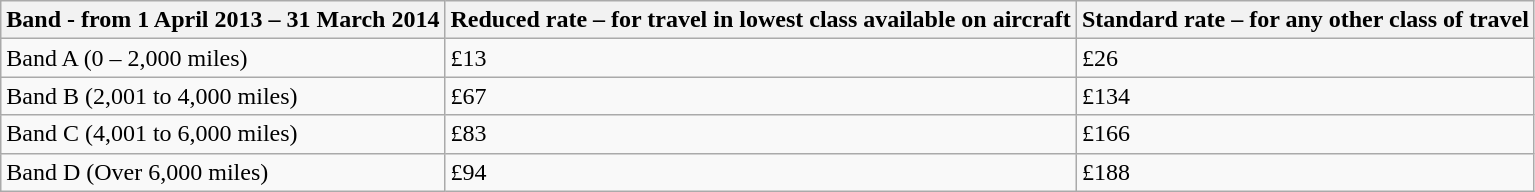<table class="wikitable" style="text-align:left">
<tr>
<th>Band - from 1 April 2013 – 31 March 2014</th>
<th>Reduced rate – for travel in lowest class available on aircraft</th>
<th>Standard rate – for any other class of travel</th>
</tr>
<tr>
<td>Band A (0 – 2,000 miles)</td>
<td>£13</td>
<td>£26</td>
</tr>
<tr>
<td>Band B (2,001 to 4,000 miles)</td>
<td>£67</td>
<td>£134</td>
</tr>
<tr>
<td>Band C (4,001 to 6,000 miles)</td>
<td>£83</td>
<td>£166</td>
</tr>
<tr>
<td>Band D (Over 6,000 miles)</td>
<td>£94</td>
<td>£188</td>
</tr>
</table>
